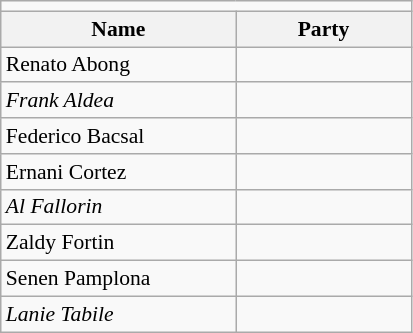<table class=wikitable style="font-size:90%">
<tr>
<td colspan=4 bgcolor=></td>
</tr>
<tr>
<th width=150px>Name</th>
<th colspan=2 width=110px>Party</th>
</tr>
<tr>
<td>Renato Abong</td>
<td></td>
</tr>
<tr>
<td><em>Frank Aldea</em></td>
<td></td>
</tr>
<tr>
<td>Federico Bacsal</td>
<td></td>
</tr>
<tr>
<td>Ernani Cortez</td>
<td></td>
</tr>
<tr>
<td><em>Al Fallorin</em></td>
<td></td>
</tr>
<tr>
<td>Zaldy Fortin</td>
<td></td>
</tr>
<tr>
<td>Senen Pamplona</td>
<td></td>
</tr>
<tr>
<td><em>Lanie Tabile</em></td>
<td></td>
</tr>
</table>
